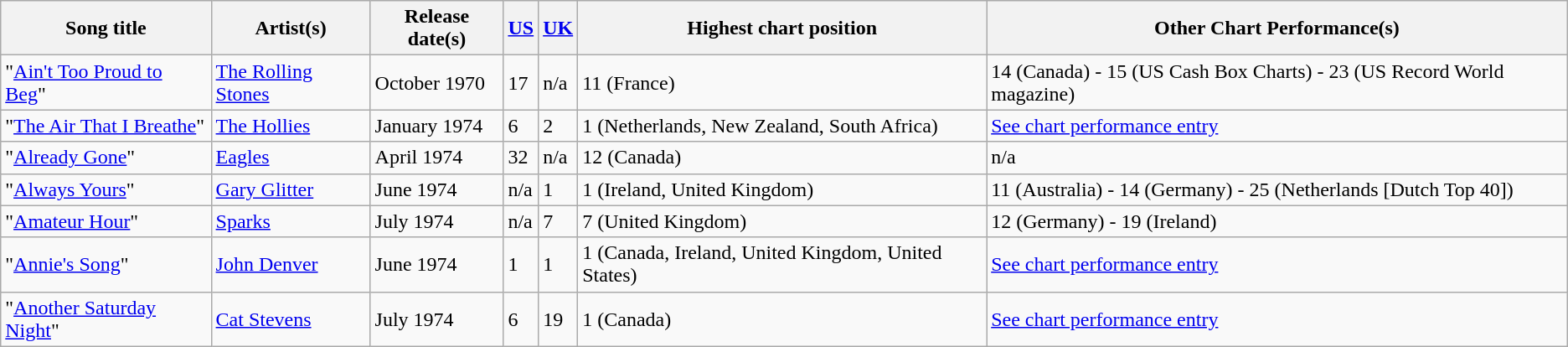<table class="wikitable sortable">
<tr>
<th>Song title</th>
<th>Artist(s)</th>
<th>Release date(s)</th>
<th><a href='#'>US</a></th>
<th><a href='#'>UK</a></th>
<th>Highest chart position</th>
<th>Other Chart Performance(s)</th>
</tr>
<tr>
<td>"<a href='#'>Ain't Too Proud to Beg</a>"</td>
<td><a href='#'>The Rolling Stones</a></td>
<td>October 1970</td>
<td>17</td>
<td>n/a</td>
<td>11 (France)</td>
<td>14 (Canada) - 15 (US Cash Box Charts) - 23 (US Record World magazine)</td>
</tr>
<tr>
<td>"<a href='#'>The Air That I Breathe</a>"</td>
<td><a href='#'>The Hollies</a></td>
<td>January 1974</td>
<td>6</td>
<td>2</td>
<td>1 (Netherlands, New Zealand, South Africa)</td>
<td><a href='#'>See chart performance entry</a></td>
</tr>
<tr>
<td>"<a href='#'>Already Gone</a>"</td>
<td><a href='#'>Eagles</a></td>
<td>April 1974</td>
<td>32</td>
<td>n/a</td>
<td>12 (Canada)</td>
<td>n/a</td>
</tr>
<tr>
<td>"<a href='#'>Always Yours</a>"</td>
<td><a href='#'>Gary Glitter</a></td>
<td>June 1974</td>
<td>n/a</td>
<td>1</td>
<td>1 (Ireland, United Kingdom)</td>
<td>11 (Australia) - 14 (Germany) - 25 (Netherlands [Dutch Top 40])</td>
</tr>
<tr>
<td>"<a href='#'>Amateur Hour</a>"</td>
<td><a href='#'>Sparks</a></td>
<td>July 1974</td>
<td>n/a</td>
<td>7</td>
<td>7 (United Kingdom)</td>
<td>12 (Germany) - 19 (Ireland)</td>
</tr>
<tr>
<td>"<a href='#'>Annie's Song</a>"</td>
<td><a href='#'>John Denver</a></td>
<td>June 1974</td>
<td>1</td>
<td>1</td>
<td>1 (Canada, Ireland, United Kingdom, United States)</td>
<td><a href='#'>See chart performance entry</a></td>
</tr>
<tr>
<td>"<a href='#'>Another Saturday Night</a>"</td>
<td><a href='#'>Cat Stevens</a></td>
<td>July 1974</td>
<td>6</td>
<td>19</td>
<td>1 (Canada)</td>
<td><a href='#'>See chart performance entry</a></td>
</tr>
</table>
